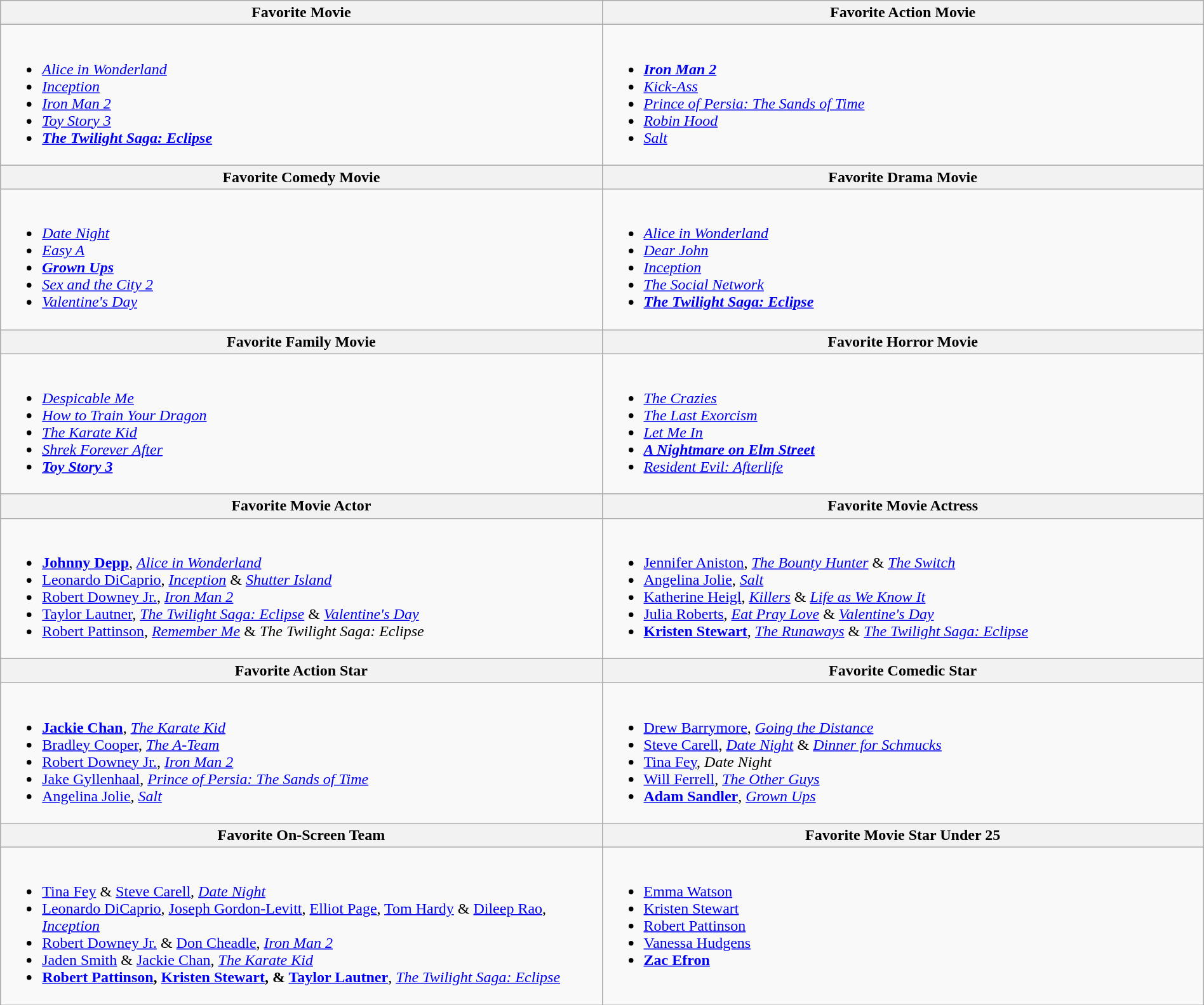<table class="wikitable" width=100%>
<tr>
<th>Favorite Movie</th>
<th>Favorite Action Movie</th>
</tr>
<tr>
<td valign="top"><br><ul><li><em><a href='#'>Alice in Wonderland</a></em></li><li><em><a href='#'>Inception</a></em></li><li><em><a href='#'>Iron Man 2</a></em></li><li><em><a href='#'>Toy Story 3</a></em></li><li><strong><em><a href='#'>The Twilight Saga: Eclipse</a></em></strong></li></ul></td>
<td valign="top"><br><ul><li><strong><em><a href='#'>Iron Man 2</a></em></strong></li><li><em><a href='#'>Kick-Ass</a></em></li><li><em><a href='#'>Prince of Persia: The Sands of Time</a></em></li><li><em><a href='#'>Robin Hood</a></em></li><li><em><a href='#'>Salt</a></em></li></ul></td>
</tr>
<tr>
<th>Favorite Comedy Movie</th>
<th>Favorite Drama Movie</th>
</tr>
<tr>
<td valign="top"><br><ul><li><em><a href='#'>Date Night</a></em></li><li><em><a href='#'>Easy A</a></em></li><li><strong><em><a href='#'>Grown Ups</a></em></strong></li><li><em><a href='#'>Sex and the City 2</a></em></li><li><em><a href='#'>Valentine's Day</a></em></li></ul></td>
<td valign="top"><br><ul><li><em><a href='#'>Alice in Wonderland</a></em></li><li><em><a href='#'>Dear John</a></em></li><li><em><a href='#'>Inception</a></em></li><li><em><a href='#'>The Social Network</a></em></li><li><strong><em><a href='#'>The Twilight Saga: Eclipse</a></em></strong></li></ul></td>
</tr>
<tr>
<th>Favorite Family Movie</th>
<th>Favorite Horror Movie</th>
</tr>
<tr>
<td valign="top"><br><ul><li><em><a href='#'>Despicable Me</a></em></li><li><em><a href='#'>How to Train Your Dragon</a></em></li><li><em><a href='#'>The Karate Kid</a></em></li><li><em><a href='#'>Shrek Forever After</a></em></li><li><strong><em><a href='#'>Toy Story 3</a></em></strong></li></ul></td>
<td valign="top"><br><ul><li><em><a href='#'>The Crazies</a></em></li><li><em><a href='#'>The Last Exorcism</a></em></li><li><em><a href='#'>Let Me In</a></em></li><li><strong><em><a href='#'>A Nightmare on Elm Street</a></em></strong></li><li><em><a href='#'>Resident Evil: Afterlife</a></em></li></ul></td>
</tr>
<tr>
<th width="50%">Favorite Movie Actor</th>
<th width="50%">Favorite Movie Actress</th>
</tr>
<tr>
<td valign="top"><br><ul><li><strong><a href='#'>Johnny Depp</a></strong>, <em><a href='#'>Alice in Wonderland</a></em></li><li><a href='#'>Leonardo DiCaprio</a>, <em><a href='#'>Inception</a></em> & <em><a href='#'>Shutter Island</a></em></li><li><a href='#'>Robert Downey Jr.</a>, <em><a href='#'>Iron Man 2</a></em></li><li><a href='#'>Taylor Lautner</a>, <em><a href='#'>The Twilight Saga: Eclipse</a></em> & <em><a href='#'>Valentine's Day</a></em></li><li><a href='#'>Robert Pattinson</a>, <em><a href='#'>Remember Me</a></em> & <em>The Twilight Saga: Eclipse</em></li></ul></td>
<td valign="top"><br><ul><li><a href='#'>Jennifer Aniston</a>, <em><a href='#'>The Bounty Hunter</a></em> & <em><a href='#'>The Switch</a></em></li><li><a href='#'>Angelina Jolie</a>, <em><a href='#'>Salt</a></em></li><li><a href='#'>Katherine Heigl</a>, <em><a href='#'>Killers</a></em> & <em><a href='#'>Life as We Know It</a></em></li><li><a href='#'>Julia Roberts</a>, <em><a href='#'>Eat Pray Love</a></em> & <em><a href='#'>Valentine's Day</a></em></li><li><strong><a href='#'>Kristen Stewart</a></strong>, <em><a href='#'>The Runaways</a></em> & <em><a href='#'>The Twilight Saga: Eclipse</a></em></li></ul></td>
</tr>
<tr>
<th>Favorite Action Star</th>
<th>Favorite Comedic Star</th>
</tr>
<tr>
<td valign="top"><br><ul><li><strong><a href='#'>Jackie Chan</a></strong>,  <em><a href='#'>The Karate Kid</a></em></li><li><a href='#'>Bradley Cooper</a>, <em><a href='#'>The A-Team</a></em></li><li><a href='#'>Robert Downey Jr.</a>, <em><a href='#'>Iron Man 2</a></em></li><li><a href='#'>Jake Gyllenhaal</a>, <em><a href='#'>Prince of Persia: The Sands of Time</a></em></li><li><a href='#'>Angelina Jolie</a>, <em><a href='#'>Salt</a></em></li></ul></td>
<td valign="top"><br><ul><li><a href='#'>Drew Barrymore</a>, <em><a href='#'>Going the Distance</a></em></li><li><a href='#'>Steve Carell</a>, <em><a href='#'>Date Night</a></em> & <em><a href='#'>Dinner for Schmucks</a></em></li><li><a href='#'>Tina Fey</a>, <em>Date Night</em></li><li><a href='#'>Will Ferrell</a>, <em><a href='#'>The Other Guys</a></em></li><li><strong><a href='#'>Adam Sandler</a></strong>, <em><a href='#'>Grown Ups</a></em></li></ul></td>
</tr>
<tr>
<th>Favorite On-Screen Team</th>
<th>Favorite Movie Star Under 25</th>
</tr>
<tr>
<td valign="top"><br><ul><li><a href='#'>Tina Fey</a> & <a href='#'>Steve Carell</a>, <em><a href='#'>Date Night</a></em></li><li><a href='#'>Leonardo DiCaprio</a>, <a href='#'>Joseph Gordon-Levitt</a>, <a href='#'>Elliot Page</a>, <a href='#'>Tom Hardy</a> & <a href='#'>Dileep Rao</a>, <em><a href='#'>Inception</a></em></li><li><a href='#'>Robert Downey Jr.</a> & <a href='#'>Don Cheadle</a>, <em><a href='#'>Iron Man 2</a></em></li><li><a href='#'>Jaden Smith</a> & <a href='#'>Jackie Chan</a>, <em><a href='#'>The Karate Kid</a></em></li><li><strong><a href='#'>Robert Pattinson</a>, <a href='#'>Kristen Stewart</a>, & <a href='#'>Taylor Lautner</a></strong>, <em><a href='#'>The Twilight Saga: Eclipse</a></em></li></ul></td>
<td valign="top"><br><ul><li><a href='#'>Emma Watson</a></li><li><a href='#'>Kristen Stewart</a></li><li><a href='#'>Robert Pattinson</a></li><li><a href='#'>Vanessa Hudgens</a></li><li><strong><a href='#'>Zac Efron</a></strong></li></ul></td>
</tr>
</table>
